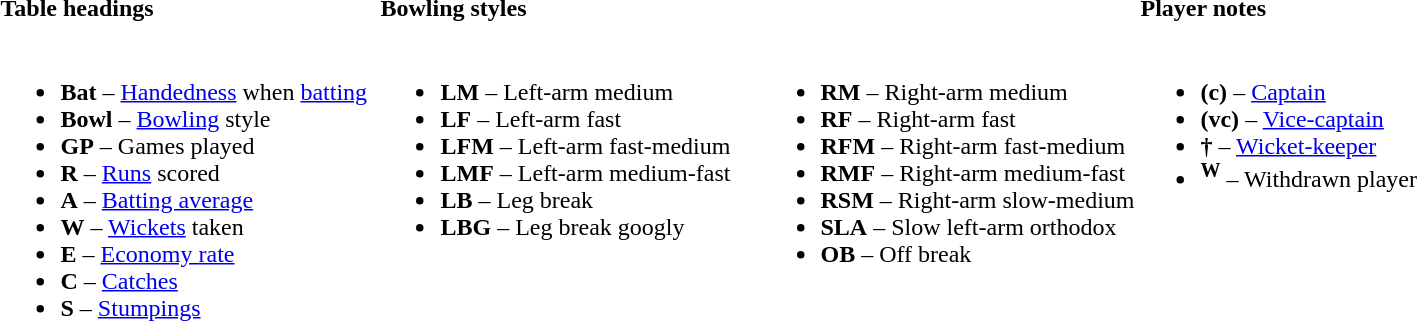<table>
<tr>
<td valign="top"><strong>Table headings</strong></td>
<td valign="top" colspan="2"><strong>Bowling styles</strong></td>
<td valign="top"><strong>Player notes</strong></td>
</tr>
<tr>
<td valign="top" style="width:25%"><br><ul><li><strong>Bat</strong> – <a href='#'>Handedness</a> when <a href='#'>batting</a></li><li><strong>Bowl</strong> – <a href='#'>Bowling</a> style</li><li><strong>GP</strong> – Games played</li><li><strong>R</strong> – <a href='#'>Runs</a> scored</li><li><strong>A</strong> – <a href='#'>Batting average</a></li><li><strong>W</strong> – <a href='#'>Wickets</a> taken</li><li><strong>E</strong> – <a href='#'>Economy rate</a></li><li><strong>C</strong> – <a href='#'>Catches</a></li><li><strong>S</strong> – <a href='#'>Stumpings</a></li></ul></td>
<td valign="top" style="width:25%"><br><ul><li><strong>LM</strong> – Left-arm medium</li><li><strong>LF</strong> – Left-arm fast</li><li><strong>LFM</strong> – Left-arm fast-medium</li><li><strong>LMF</strong> – Left-arm medium-fast</li><li><strong>LB</strong> – Leg break</li><li><strong>LBG</strong> – Leg break googly</li></ul></td>
<td valign="top" style="width:25%"><br><ul><li><strong>RM</strong> – Right-arm medium</li><li><strong>RF</strong> – Right-arm fast</li><li><strong>RFM</strong> – Right-arm fast-medium</li><li><strong>RMF</strong> – Right-arm medium-fast</li><li><strong>RSM</strong> – Right-arm slow-medium</li><li><strong>SLA</strong> – Slow left-arm orthodox</li><li><strong>OB</strong> – Off break</li></ul></td>
<td valign="top" style="width:25%"><br><ul><li><strong>(c)</strong> – <a href='#'>Captain</a></li><li><strong>(vc)</strong> – <a href='#'>Vice-captain</a></li><li><strong>†</strong> – <a href='#'>Wicket-keeper</a></li><li><strong><sup>W</sup></strong> – Withdrawn player</li></ul></td>
</tr>
</table>
